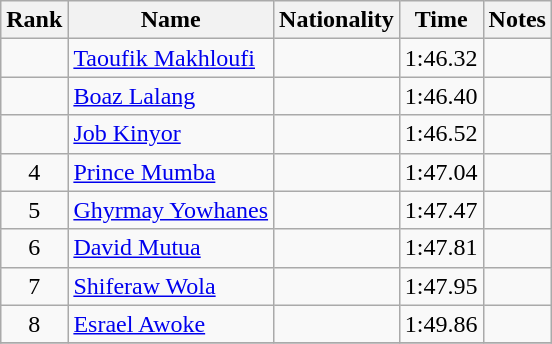<table class="wikitable sortable" style="text-align:center">
<tr>
<th>Rank</th>
<th>Name</th>
<th>Nationality</th>
<th>Time</th>
<th>Notes</th>
</tr>
<tr>
<td></td>
<td align=left><a href='#'>Taoufik Makhloufi</a></td>
<td align=left></td>
<td>1:46.32</td>
<td></td>
</tr>
<tr>
<td></td>
<td align=left><a href='#'>Boaz Lalang</a></td>
<td align=left></td>
<td>1:46.40</td>
<td></td>
</tr>
<tr>
<td></td>
<td align=left><a href='#'>Job Kinyor</a></td>
<td align=left></td>
<td>1:46.52</td>
<td></td>
</tr>
<tr>
<td>4</td>
<td align=left><a href='#'>Prince Mumba</a></td>
<td align=left></td>
<td>1:47.04</td>
<td></td>
</tr>
<tr>
<td>5</td>
<td align=left><a href='#'>Ghyrmay Yowhanes</a></td>
<td align=left></td>
<td>1:47.47</td>
<td></td>
</tr>
<tr>
<td>6</td>
<td align=left><a href='#'>David Mutua</a></td>
<td align=left></td>
<td>1:47.81</td>
<td></td>
</tr>
<tr>
<td>7</td>
<td align=left><a href='#'>Shiferaw Wola</a></td>
<td align=left></td>
<td>1:47.95</td>
<td></td>
</tr>
<tr>
<td>8</td>
<td align=left><a href='#'>Esrael Awoke</a></td>
<td align=left></td>
<td>1:49.86</td>
<td></td>
</tr>
<tr>
</tr>
</table>
